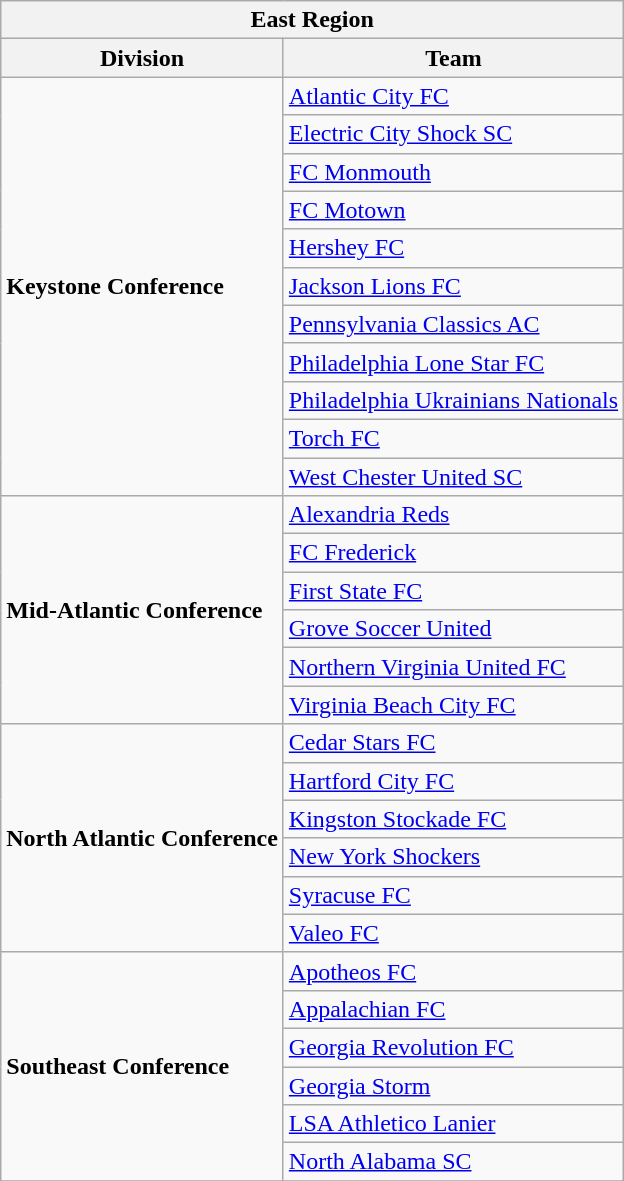<table class="wikitable" style="text-align:left">
<tr>
<th colspan=3>East Region</th>
</tr>
<tr>
<th>Division</th>
<th>Team</th>
</tr>
<tr>
<td rowspan=11><strong>Keystone Conference</strong></td>
<td><a href='#'>Atlantic City FC</a></td>
</tr>
<tr>
<td><a href='#'>Electric City Shock SC</a></td>
</tr>
<tr>
<td><a href='#'>FC Monmouth</a></td>
</tr>
<tr>
<td><a href='#'>FC Motown</a></td>
</tr>
<tr>
<td><a href='#'>Hershey FC</a></td>
</tr>
<tr>
<td><a href='#'>Jackson Lions FC</a></td>
</tr>
<tr>
<td><a href='#'>Pennsylvania Classics AC</a></td>
</tr>
<tr>
<td><a href='#'>Philadelphia Lone Star FC</a></td>
</tr>
<tr>
<td><a href='#'>Philadelphia Ukrainians Nationals</a></td>
</tr>
<tr>
<td><a href='#'>Torch FC</a></td>
</tr>
<tr>
<td><a href='#'>West Chester United SC</a></td>
</tr>
<tr>
<td rowspan=6><strong>Mid-Atlantic Conference</strong></td>
<td><a href='#'>Alexandria Reds</a></td>
</tr>
<tr>
<td><a href='#'>FC Frederick</a></td>
</tr>
<tr>
<td><a href='#'>First State FC</a></td>
</tr>
<tr>
<td><a href='#'>Grove Soccer United</a></td>
</tr>
<tr>
<td><a href='#'>Northern Virginia United FC</a></td>
</tr>
<tr>
<td><a href='#'>Virginia Beach City FC</a></td>
</tr>
<tr>
<td rowspan=6><strong>North Atlantic Conference</strong></td>
<td><a href='#'>Cedar Stars FC</a></td>
</tr>
<tr>
<td><a href='#'>Hartford City FC</a></td>
</tr>
<tr>
<td><a href='#'>Kingston Stockade FC</a></td>
</tr>
<tr>
<td><a href='#'>New York Shockers</a></td>
</tr>
<tr>
<td><a href='#'>Syracuse FC</a></td>
</tr>
<tr>
<td><a href='#'>Valeo FC</a></td>
</tr>
<tr>
<td rowspan=6><strong>Southeast Conference</strong></td>
<td><a href='#'>Apotheos FC</a></td>
</tr>
<tr>
<td><a href='#'>Appalachian FC</a></td>
</tr>
<tr>
<td><a href='#'>Georgia Revolution FC</a></td>
</tr>
<tr>
<td><a href='#'>Georgia Storm</a></td>
</tr>
<tr>
<td><a href='#'>LSA Athletico Lanier</a></td>
</tr>
<tr>
<td><a href='#'>North Alabama SC</a></td>
</tr>
<tr>
</tr>
</table>
